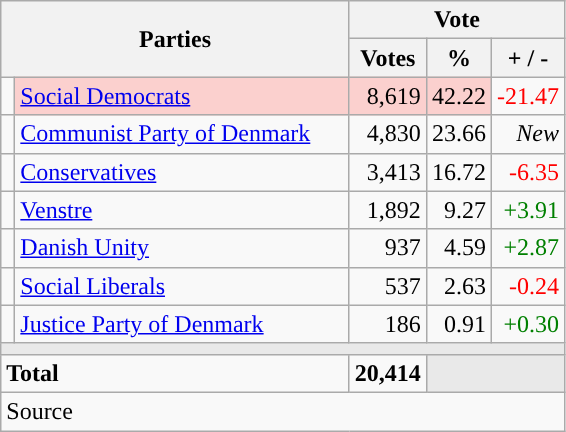<table class="wikitable" style="text-align:right;">
<tr>
<th style="text-align:centre;" rowspan="2" colspan="2" width="225">Parties</th>
<th colspan="3">Vote</th>
</tr>
<tr>
<th width="15">Votes</th>
<th width="15">%</th>
<th width="15">+ / -</th>
</tr>
<tr>
<td width="2" style="color:inherit;background:"></td>
<td bgcolor=#fbd0ce  align="left"><a href='#'>Social Democrats</a></td>
<td bgcolor=#fbd0ce>8,619</td>
<td bgcolor=#fbd0ce>42.22</td>
<td style=color:red;>-21.47</td>
</tr>
<tr>
<td width="2" style="color:inherit;background:"></td>
<td align="left"><a href='#'>Communist Party of Denmark</a></td>
<td>4,830</td>
<td>23.66</td>
<td><em>New</em></td>
</tr>
<tr>
<td width="2" style="color:inherit;background:"></td>
<td align="left"><a href='#'>Conservatives</a></td>
<td>3,413</td>
<td>16.72</td>
<td style=color:red;>-6.35</td>
</tr>
<tr>
<td width="2" style="color:inherit;background:"></td>
<td align="left"><a href='#'>Venstre</a></td>
<td>1,892</td>
<td>9.27</td>
<td style=color:green;>+3.91</td>
</tr>
<tr>
<td width="2" style="color:inherit;background:"></td>
<td align="left"><a href='#'>Danish Unity</a></td>
<td>937</td>
<td>4.59</td>
<td style=color:green;>+2.87</td>
</tr>
<tr>
<td width="2" style="color:inherit;background:"></td>
<td align="left"><a href='#'>Social Liberals</a></td>
<td>537</td>
<td>2.63</td>
<td style=color:red;>-0.24</td>
</tr>
<tr>
<td width="2" style="color:inherit;background:"></td>
<td align="left"><a href='#'>Justice Party of Denmark</a></td>
<td>186</td>
<td>0.91</td>
<td style=color:green;>+0.30</td>
</tr>
<tr>
<td colspan="7" bgcolor="#E9E9E9"></td>
</tr>
<tr>
<td align="left" colspan="2"><strong>Total</strong></td>
<td><strong>20,414</strong></td>
<td bgcolor="#E9E9E9" colspan="2"></td>
</tr>
<tr>
<td align="left" colspan="6">Source</td>
</tr>
</table>
